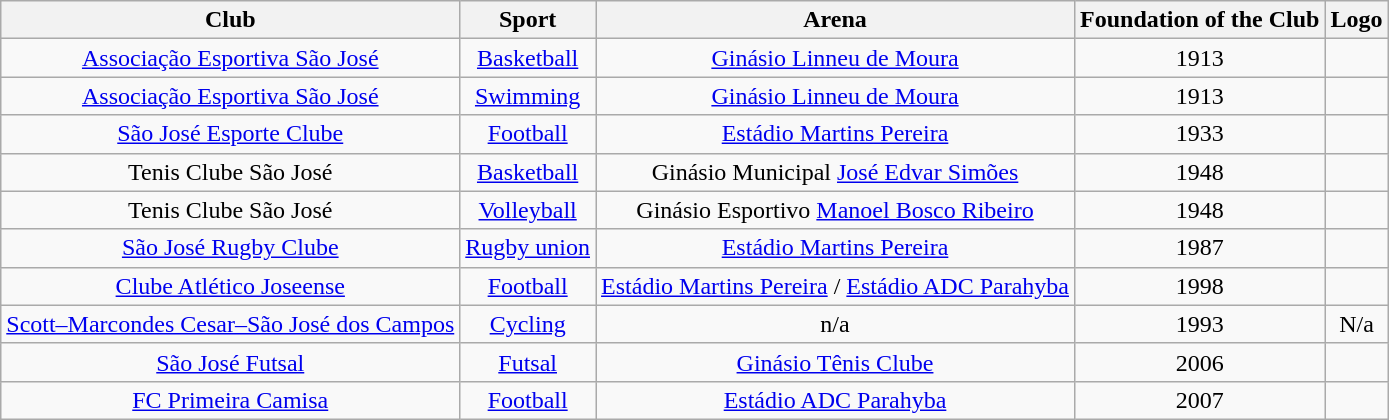<table class="wikitable">
<tr>
<th>Club</th>
<th>Sport</th>
<th>Arena</th>
<th>Foundation of the Club</th>
<th>Logo</th>
</tr>
<tr>
<td align="center"><a href='#'>Associação Esportiva São José</a></td>
<td align="center"><a href='#'>Basketball</a></td>
<td align="center"><a href='#'>Ginásio Linneu de Moura</a></td>
<td align="center">1913</td>
<td align="center"></td>
</tr>
<tr>
<td align="center"><a href='#'>Associação Esportiva São José</a></td>
<td align="center"><a href='#'>Swimming</a></td>
<td align="center"><a href='#'>Ginásio Linneu de Moura</a></td>
<td align="center">1913</td>
<td align="center"></td>
</tr>
<tr>
<td align="center"><a href='#'>São José Esporte Clube</a></td>
<td align="center"><a href='#'>Football</a></td>
<td align="center"><a href='#'>Estádio Martins Pereira</a></td>
<td align="center">1933</td>
<td align="center"></td>
</tr>
<tr>
<td align="center">Tenis Clube São José</td>
<td align="center"><a href='#'>Basketball</a></td>
<td align="center">Ginásio Municipal <a href='#'>José Edvar Simões</a></td>
<td align="center">1948</td>
<td align="center"></td>
</tr>
<tr>
<td align="center">Tenis Clube São José</td>
<td align="center"><a href='#'>Volleyball</a></td>
<td align="center">Ginásio Esportivo <a href='#'>Manoel Bosco Ribeiro</a></td>
<td align="center">1948</td>
<td align="center"></td>
</tr>
<tr>
<td align="center"><a href='#'>São José Rugby Clube</a></td>
<td align="center"><a href='#'>Rugby union</a></td>
<td align="center"><a href='#'>Estádio Martins Pereira</a></td>
<td align="center">1987</td>
<td align="center"></td>
</tr>
<tr>
<td align="center"><a href='#'>Clube Atlético Joseense</a></td>
<td align="center"><a href='#'>Football</a></td>
<td align="center"><a href='#'>Estádio Martins Pereira</a> / <a href='#'>Estádio ADC Parahyba</a></td>
<td align="center">1998</td>
<td align="center"></td>
</tr>
<tr>
<td align="center"><a href='#'>Scott–Marcondes Cesar–São José dos Campos</a></td>
<td align="center"><a href='#'>Cycling</a></td>
<td align="center">n/a</td>
<td align="center">1993</td>
<td align="center">N/a</td>
</tr>
<tr>
<td align="center"><a href='#'>São José Futsal</a></td>
<td align="center"><a href='#'>Futsal</a></td>
<td align="center"><a href='#'>Ginásio Tênis Clube</a></td>
<td align="center">2006</td>
<td align="center"></td>
</tr>
<tr>
<td align="center"><a href='#'>FC Primeira Camisa</a></td>
<td align="center"><a href='#'>Football</a></td>
<td align="center"><a href='#'>Estádio ADC Parahyba</a></td>
<td align="center">2007</td>
<td align="center"></td>
</tr>
</table>
